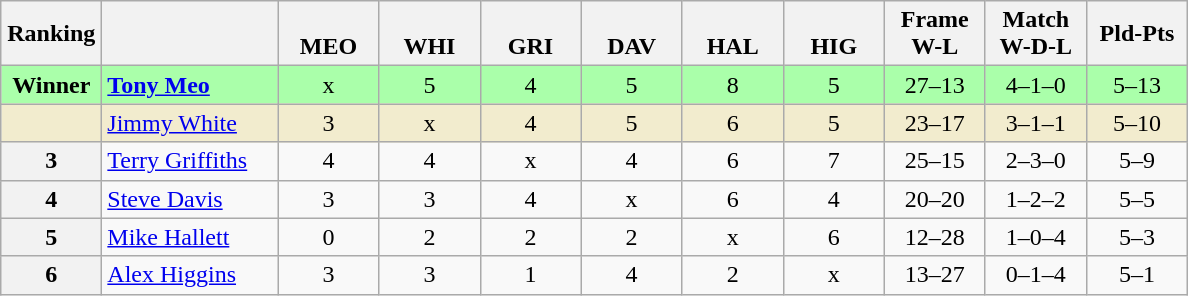<table class="wikitable" style="text-align:center">
<tr>
<th width=60>Ranking</th>
<th class="unsortable" width=110></th>
<th width=60><br> MEO</th>
<th width=60><br> WHI</th>
<th width=60><br> GRI</th>
<th width=60><br> DAV</th>
<th width=60><br> HAL</th>
<th width=60><br> HIG</th>
<th width=60>Frame<br>W-L</th>
<th width=60>Match<br>W-D-L</th>
<th width=60>Pld-Pts</th>
</tr>
<tr style="background:#aaffaa;">
<td><strong>Winner</strong></td>
<td align="left"><strong><a href='#'>Tony Meo</a></strong></td>
<td>x</td>
<td>5</td>
<td>4</td>
<td>5</td>
<td>8</td>
<td>5</td>
<td>27–13</td>
<td>4–1–0</td>
<td>5–13</td>
</tr>
<tr style="background:#f2ecce;">
<td></td>
<td align="left"><a href='#'>Jimmy White</a></td>
<td>3</td>
<td>x</td>
<td>4</td>
<td>5</td>
<td>6</td>
<td>5</td>
<td>23–17</td>
<td>3–1–1</td>
<td>5–10</td>
</tr>
<tr>
<th>3</th>
<td align="left"><a href='#'>Terry Griffiths</a></td>
<td>4</td>
<td>4</td>
<td>x</td>
<td>4</td>
<td>6</td>
<td>7</td>
<td>25–15</td>
<td>2–3–0</td>
<td>5–9</td>
</tr>
<tr>
<th>4</th>
<td align="left"><a href='#'>Steve Davis</a></td>
<td>3</td>
<td>3</td>
<td>4</td>
<td>x</td>
<td>6</td>
<td>4</td>
<td>20–20</td>
<td>1–2–2</td>
<td>5–5</td>
</tr>
<tr>
<th>5</th>
<td align="left"><a href='#'>Mike Hallett</a></td>
<td>0</td>
<td>2</td>
<td>2</td>
<td>2</td>
<td>x</td>
<td>6</td>
<td>12–28</td>
<td>1–0–4</td>
<td>5–3</td>
</tr>
<tr>
<th>6</th>
<td align="left"><a href='#'>Alex Higgins</a></td>
<td>3</td>
<td>3</td>
<td>1</td>
<td>4</td>
<td>2</td>
<td>x</td>
<td>13–27</td>
<td>0–1–4</td>
<td>5–1</td>
</tr>
</table>
